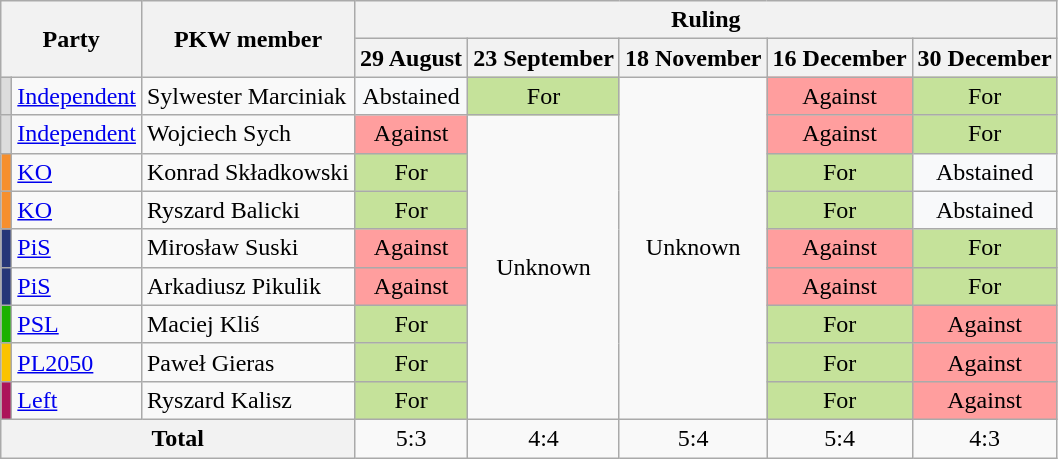<table class="wikitable">
<tr>
<th colspan="2"; rowspan="2">Party</th>
<th rowspan="2">PKW member</th>
<th colspan="6">Ruling</th>
</tr>
<tr>
<th>29 August</th>
<th>23 September</th>
<th>18 November</th>
<th>16 December</th>
<th>30 December</th>
</tr>
<tr>
<td style="background-color:#DCDCDC;"></td>
<td><a href='#'>Independent</a></td>
<td>Sylwester Marciniak</td>
<td style="text-align:center; background:#F8F9FA">Abstained</td>
<td style="text-align:center; background:#C5E29A">For</td>
<td style="text-align:center;" rowspan="9">Unknown</td>
<td style="text-align:center; background:#FF9E9E">Against</td>
<td style="text-align:center; background:#C5E29A">For</td>
</tr>
<tr>
<td style="background-color:#DCDCDC;"></td>
<td><a href='#'>Independent</a></td>
<td>Wojciech Sych</td>
<td style="text-align:center; background:#FF9E9E">Against</td>
<td style="text-align:center;" rowspan="8">Unknown</td>
<td style="text-align:center; background:#FF9E9E">Against</td>
<td style="text-align:center; background:#C5E29A">For</td>
</tr>
<tr>
<td style="background-color:#F68F2D;"></td>
<td><a href='#'>KO</a></td>
<td>Konrad Składkowski</td>
<td style="text-align:center; background:#C5E29A">For</td>
<td style="text-align:center; background:#C5E29A">For</td>
<td style="text-align:center; background:#F8F9FA">Abstained</td>
</tr>
<tr>
<td style="background-color:#F68F2D;"></td>
<td><a href='#'>KO</a></td>
<td>Ryszard Balicki</td>
<td style="text-align:center; background:#C5E29A">For</td>
<td style="text-align:center; background:#C5E29A">For</td>
<td style="text-align:center; background:#F8F9FA">Abstained</td>
</tr>
<tr>
<td style="background-color:#263778;"></td>
<td><a href='#'>PiS</a></td>
<td>Mirosław Suski</td>
<td style="text-align:center; background:#FF9E9E">Against</td>
<td style="text-align:center; background:#FF9E9E">Against</td>
<td style="text-align:center; background:#C5E29A">For</td>
</tr>
<tr>
<td style="background-color:#263778;"></td>
<td><a href='#'>PiS</a></td>
<td>Arkadiusz Pikulik</td>
<td style="text-align:center; background:#FF9E9E">Against</td>
<td style="text-align:center; background:#FF9E9E">Against</td>
<td style="text-align:center; background:#C5E29A">For</td>
</tr>
<tr>
<td style="background-color:#1BB100;"></td>
<td><a href='#'>PSL</a></td>
<td>Maciej Kliś</td>
<td style="text-align:center; background:#C5E29A">For</td>
<td style="text-align:center; background:#C5E29A">For</td>
<td style="text-align:center; background:#FF9E9E">Against</td>
</tr>
<tr>
<td style="background-color:#FAC300;"></td>
<td><a href='#'>PL2050</a></td>
<td>Paweł Gieras</td>
<td style="text-align:center; background:#C5E29A">For</td>
<td style="text-align:center; background:#C5E29A">For</td>
<td style="text-align:center; background:#FF9E9E">Against</td>
</tr>
<tr>
<td style="background-color:#AC145A;"></td>
<td><a href='#'>Left</a></td>
<td>Ryszard Kalisz</td>
<td style="text-align:center; background:#C5E29A">For</td>
<td style="text-align:center; background:#C5E29A">For</td>
<td style="text-align:center; background:#FF9E9E">Against</td>
</tr>
<tr>
<th colspan="3">Total</th>
<td style="text-align:center;">5:3</td>
<td style="text-align:center;">4:4</td>
<td style="text-align:center;">5:4</td>
<td style="text-align:center;">5:4</td>
<td style="text-align:center;">4:3</td>
</tr>
</table>
